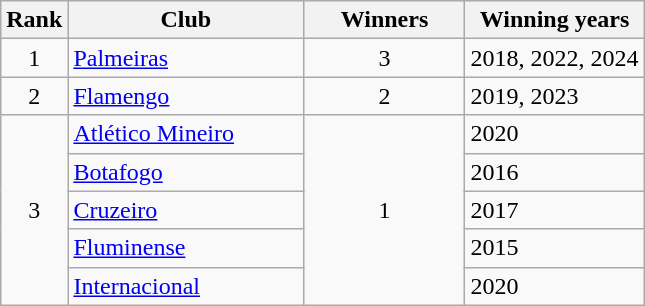<table class="wikitable sortable">
<tr>
<th>Rank</th>
<th style="width:150px">Club</th>
<th style="width:100px">Winners</th>
<th>Winning years</th>
</tr>
<tr>
<td rowspan=1 align=center>1</td>
<td> <a href='#'>Palmeiras</a></td>
<td rowspan=1 align=center>3</td>
<td>2018, 2022, 2024</td>
</tr>
<tr>
<td rowspan=1 align=center>2</td>
<td> <a href='#'>Flamengo</a></td>
<td rowspan=1 align=center>2</td>
<td>2019, 2023</td>
</tr>
<tr>
<td rowspan=5 align=center>3</td>
<td> <a href='#'>Atlético Mineiro</a></td>
<td rowspan=5 align=center>1</td>
<td>2020</td>
</tr>
<tr>
<td> <a href='#'>Botafogo</a></td>
<td>2016</td>
</tr>
<tr>
<td> <a href='#'>Cruzeiro</a></td>
<td>2017</td>
</tr>
<tr>
<td> <a href='#'>Fluminense</a></td>
<td>2015</td>
</tr>
<tr>
<td> <a href='#'>Internacional</a></td>
<td>2020</td>
</tr>
</table>
